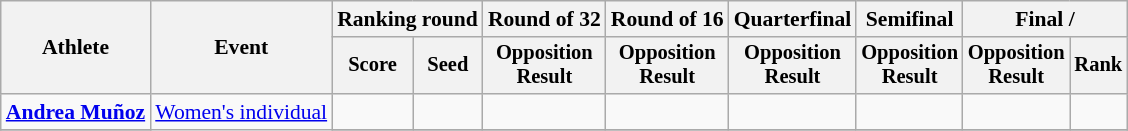<table class=wikitable style=font-size:90%;text-align:center>
<tr>
<th rowspan=2>Athlete</th>
<th rowspan=2>Event</th>
<th colspan=2>Ranking round</th>
<th>Round of 32</th>
<th>Round of 16</th>
<th>Quarterfinal</th>
<th>Semifinal</th>
<th colspan=2>Final / </th>
</tr>
<tr style=font-size:95%>
<th>Score</th>
<th>Seed</th>
<th>Opposition<br>Result</th>
<th>Opposition<br>Result</th>
<th>Opposition<br>Result</th>
<th>Opposition<br>Result</th>
<th>Opposition<br>Result</th>
<th>Rank</th>
</tr>
<tr>
<td align=left><strong><a href='#'>Andrea Muñoz</a></strong></td>
<td align=left rowspan=2><a href='#'>Women's individual</a></td>
<td></td>
<td></td>
<td></td>
<td></td>
<td></td>
<td></td>
<td></td>
<td></td>
</tr>
<tr>
</tr>
</table>
